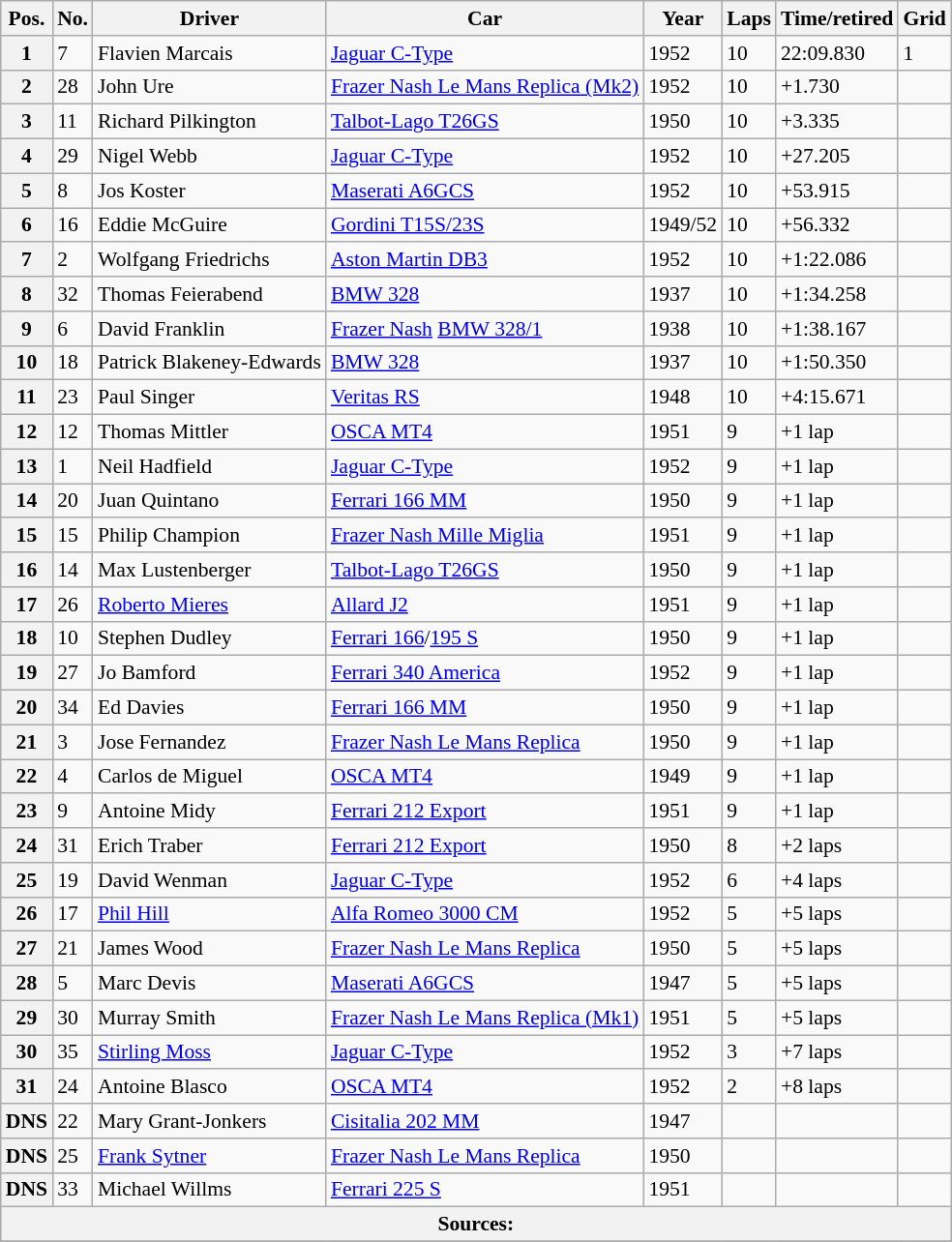<table class="wikitable" style="font-size:90%">
<tr>
<th>Pos.</th>
<th>No.</th>
<th>Driver</th>
<th>Car</th>
<th>Year</th>
<th>Laps</th>
<th>Time/retired</th>
<th>Grid</th>
</tr>
<tr>
<th>1</th>
<td>7</td>
<td> Flavien Marcais</td>
<td><a href='#'>Jaguar C-Type</a></td>
<td>1952</td>
<td>10</td>
<td>22:09.830</td>
<td>1</td>
</tr>
<tr>
<th>2</th>
<td>28</td>
<td> John Ure</td>
<td><a href='#'>Frazer Nash Le Mans Replica (Mk2)</a></td>
<td>1952</td>
<td>10</td>
<td>+1.730</td>
<td></td>
</tr>
<tr>
<th>3</th>
<td>11</td>
<td> Richard Pilkington</td>
<td><a href='#'>Talbot-Lago T26GS</a></td>
<td>1950</td>
<td>10</td>
<td>+3.335</td>
<td></td>
</tr>
<tr>
<th>4</th>
<td>29</td>
<td> Nigel Webb</td>
<td><a href='#'>Jaguar C-Type</a></td>
<td>1952</td>
<td>10</td>
<td>+27.205</td>
<td></td>
</tr>
<tr>
<th>5</th>
<td>8</td>
<td> Jos Koster</td>
<td><a href='#'>Maserati A6GCS</a></td>
<td>1952</td>
<td>10</td>
<td>+53.915</td>
<td></td>
</tr>
<tr>
<th>6</th>
<td>16</td>
<td> Eddie McGuire</td>
<td><a href='#'>Gordini T15S/23S</a></td>
<td>1949/52</td>
<td>10</td>
<td>+56.332</td>
<td></td>
</tr>
<tr>
<th>7</th>
<td>2</td>
<td> Wolfgang Friedrichs</td>
<td><a href='#'>Aston Martin DB3</a></td>
<td>1952</td>
<td>10</td>
<td>+1:22.086</td>
<td></td>
</tr>
<tr>
<th>8</th>
<td>32</td>
<td> Thomas Feierabend</td>
<td><a href='#'>BMW 328</a></td>
<td>1937</td>
<td>10</td>
<td>+1:34.258</td>
<td></td>
</tr>
<tr>
<th>9</th>
<td>6</td>
<td> David Franklin</td>
<td><a href='#'>Frazer Nash</a> <a href='#'>BMW 328/1</a></td>
<td>1938</td>
<td>10</td>
<td>+1:38.167</td>
<td></td>
</tr>
<tr>
<th>10</th>
<td>18</td>
<td> Patrick Blakeney-Edwards</td>
<td><a href='#'>BMW 328</a></td>
<td>1937</td>
<td>10</td>
<td>+1:50.350</td>
<td></td>
</tr>
<tr>
<th>11</th>
<td>23</td>
<td> Paul Singer</td>
<td><a href='#'>Veritas RS</a></td>
<td>1948</td>
<td>10</td>
<td>+4:15.671</td>
<td></td>
</tr>
<tr>
<th>12</th>
<td>12</td>
<td> Thomas Mittler</td>
<td><a href='#'>OSCA MT4</a></td>
<td>1951</td>
<td>9</td>
<td>+1 lap</td>
<td></td>
</tr>
<tr>
<th>13</th>
<td>1</td>
<td> Neil Hadfield</td>
<td><a href='#'>Jaguar C-Type</a></td>
<td>1952</td>
<td>9</td>
<td>+1 lap</td>
<td></td>
</tr>
<tr>
<th>14</th>
<td>20</td>
<td> Juan Quintano</td>
<td><a href='#'>Ferrari 166 MM</a></td>
<td>1950</td>
<td>9</td>
<td>+1 lap</td>
<td></td>
</tr>
<tr>
<th>15</th>
<td>15</td>
<td> Philip Champion</td>
<td><a href='#'>Frazer Nash Mille Miglia</a></td>
<td>1951</td>
<td>9</td>
<td>+1 lap</td>
<td></td>
</tr>
<tr>
<th>16</th>
<td>14</td>
<td> Max Lustenberger</td>
<td><a href='#'>Talbot-Lago T26GS</a></td>
<td>1950</td>
<td>9</td>
<td>+1 lap</td>
<td></td>
</tr>
<tr>
<th>17</th>
<td>26</td>
<td> <a href='#'>Roberto Mieres</a></td>
<td><a href='#'>Allard J2</a></td>
<td>1951</td>
<td>9</td>
<td>+1 lap</td>
<td></td>
</tr>
<tr>
<th>18</th>
<td>10</td>
<td> Stephen Dudley</td>
<td><a href='#'>Ferrari 166</a>/<a href='#'>195 S</a></td>
<td>1950</td>
<td>9</td>
<td>+1 lap</td>
<td></td>
</tr>
<tr>
<th>19</th>
<td>27</td>
<td> Jo Bamford</td>
<td><a href='#'>Ferrari 340 America</a></td>
<td>1952</td>
<td>9</td>
<td>+1 lap</td>
<td></td>
</tr>
<tr>
<th>20</th>
<td>34</td>
<td> Ed Davies</td>
<td><a href='#'>Ferrari 166 MM</a></td>
<td>1950</td>
<td>9</td>
<td>+1 lap</td>
<td></td>
</tr>
<tr>
<th>21</th>
<td>3</td>
<td> Jose Fernandez</td>
<td><a href='#'>Frazer Nash Le Mans Replica</a></td>
<td>1950</td>
<td>9</td>
<td>+1 lap</td>
<td></td>
</tr>
<tr>
<th>22</th>
<td>4</td>
<td> Carlos de Miguel</td>
<td><a href='#'>OSCA MT4</a></td>
<td>1949</td>
<td>9</td>
<td>+1 lap</td>
<td></td>
</tr>
<tr>
<th>23</th>
<td>9</td>
<td> Antoine Midy</td>
<td><a href='#'>Ferrari 212 Export</a></td>
<td>1951</td>
<td>9</td>
<td>+1 lap</td>
<td></td>
</tr>
<tr>
<th>24</th>
<td>31</td>
<td> Erich Traber</td>
<td><a href='#'>Ferrari 212 Export</a></td>
<td>1950</td>
<td>8</td>
<td>+2 laps</td>
<td></td>
</tr>
<tr>
<th>25</th>
<td>19</td>
<td> David Wenman</td>
<td><a href='#'>Jaguar C-Type</a></td>
<td>1952</td>
<td>6</td>
<td>+4 laps</td>
<td></td>
</tr>
<tr>
<th>26</th>
<td>17</td>
<td> <a href='#'>Phil Hill</a></td>
<td><a href='#'>Alfa Romeo 3000 CM</a></td>
<td>1952</td>
<td>5</td>
<td>+5 laps</td>
<td></td>
</tr>
<tr>
<th>27</th>
<td>21</td>
<td> James Wood</td>
<td><a href='#'>Frazer Nash Le Mans Replica</a></td>
<td>1950</td>
<td>5</td>
<td>+5 laps</td>
<td></td>
</tr>
<tr>
<th>28</th>
<td>5</td>
<td> Marc Devis</td>
<td><a href='#'>Maserati A6GCS</a></td>
<td>1947</td>
<td>5</td>
<td>+5 laps</td>
<td></td>
</tr>
<tr>
<th>29</th>
<td>30</td>
<td> Murray Smith</td>
<td><a href='#'>Frazer Nash Le Mans Replica (Mk1)</a></td>
<td>1951</td>
<td>5</td>
<td>+5 laps</td>
<td></td>
</tr>
<tr>
<th>30</th>
<td>35</td>
<td> <a href='#'>Stirling Moss</a></td>
<td><a href='#'>Jaguar C-Type</a></td>
<td>1952</td>
<td>3</td>
<td>+7 laps</td>
<td></td>
</tr>
<tr>
<th>31</th>
<td>24</td>
<td> Antoine Blasco</td>
<td><a href='#'>OSCA MT4</a></td>
<td>1952</td>
<td>2</td>
<td>+8 laps</td>
<td></td>
</tr>
<tr>
<th>DNS</th>
<td>22</td>
<td> Mary Grant-Jonkers</td>
<td><a href='#'>Cisitalia 202 MM</a></td>
<td>1947</td>
<td></td>
<td></td>
<td></td>
</tr>
<tr>
<th>DNS</th>
<td>25</td>
<td> <a href='#'>Frank Sytner</a></td>
<td><a href='#'>Frazer Nash Le Mans Replica</a></td>
<td>1950</td>
<td></td>
<td></td>
<td></td>
</tr>
<tr>
<th>DNS</th>
<td>33</td>
<td> Michael Willms</td>
<td><a href='#'>Ferrari 225 S</a></td>
<td>1951</td>
<td></td>
<td></td>
<td></td>
</tr>
<tr style="background-color:#E5E4E2" align="center">
<th colspan=8>Sources:</th>
</tr>
<tr>
</tr>
</table>
